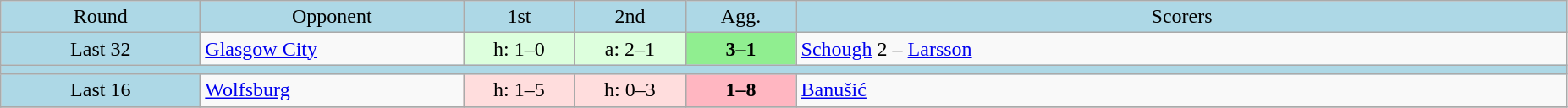<table class="wikitable" style="text-align:center">
<tr bgcolor=lightblue>
<td width=150px>Round</td>
<td width=200px>Opponent</td>
<td width=80px>1st</td>
<td width=80px>2nd</td>
<td width=80px>Agg.</td>
<td width=600px>Scorers</td>
</tr>
<tr>
<td bgcolor=lightblue>Last 32</td>
<td align=left> <a href='#'>Glasgow City</a></td>
<td bgcolor="#ddffdd">h: 1–0</td>
<td bgcolor="#ddffdd">a: 2–1</td>
<td bgcolor=lightgreen><strong>3–1</strong></td>
<td align=left><a href='#'>Schough</a> 2 – <a href='#'>Larsson</a></td>
</tr>
<tr bgcolor=lightblue>
<td colspan=6></td>
</tr>
<tr>
<td bgcolor=lightblue>Last 16</td>
<td align=left> <a href='#'>Wolfsburg</a></td>
<td bgcolor="#ffdddd">h: 1–5</td>
<td bgcolor="#ffdddd">h: 0–3</td>
<td bgcolor=lightpink><strong>1–8</strong></td>
<td align=left><a href='#'>Banušić</a></td>
</tr>
<tr>
</tr>
</table>
